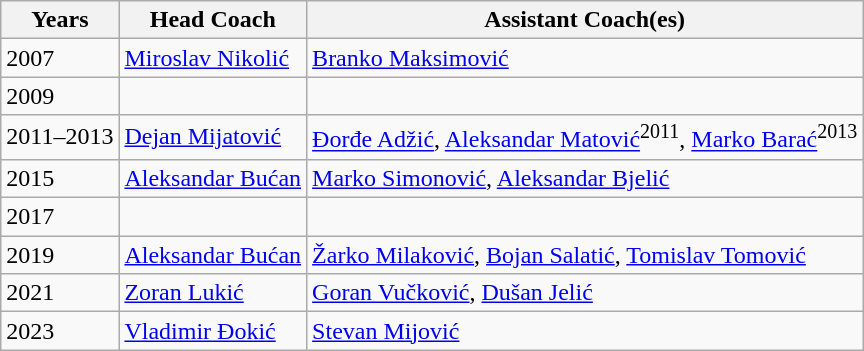<table class="wikitable">
<tr>
<th>Years</th>
<th>Head Coach</th>
<th>Assistant Coach(es)</th>
</tr>
<tr>
<td>2007</td>
<td><a href='#'>Miroslav Nikolić</a></td>
<td><a href='#'>Branko Maksimović</a></td>
</tr>
<tr>
<td>2009</td>
<td></td>
<td></td>
</tr>
<tr>
<td>2011–2013</td>
<td><a href='#'>Dejan Mijatović</a></td>
<td><a href='#'>Đorđe Adžić</a>, <a href='#'>Aleksandar Matović</a><sup>2011</sup>, <a href='#'>Marko Barać</a><sup>2013</sup></td>
</tr>
<tr>
<td>2015</td>
<td><a href='#'>Aleksandar Bućan</a></td>
<td><a href='#'>Marko Simonović</a>, <a href='#'>Aleksandar Bjelić</a></td>
</tr>
<tr>
<td>2017</td>
<td></td>
<td></td>
</tr>
<tr>
<td>2019</td>
<td><a href='#'>Aleksandar Bućan</a></td>
<td> <a href='#'>Žarko Milaković</a>, <a href='#'>Bojan Salatić</a>, <a href='#'>Tomislav Tomović</a></td>
</tr>
<tr>
<td>2021</td>
<td><a href='#'>Zoran Lukić</a></td>
<td><a href='#'>Goran Vučković</a>, <a href='#'>Dušan Jelić</a></td>
</tr>
<tr>
<td>2023</td>
<td><a href='#'>Vladimir Đokić</a></td>
<td><a href='#'>Stevan Mijović</a></td>
</tr>
</table>
